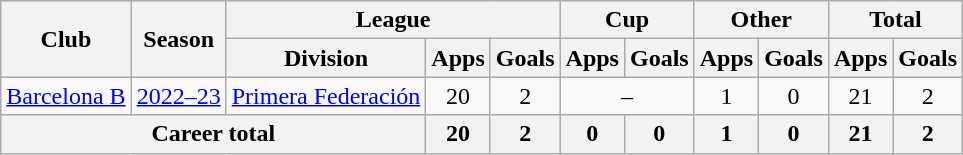<table class="wikitable" style="text-align:center">
<tr>
<th rowspan=2>Club</th>
<th rowspan=2>Season</th>
<th colspan=3>League</th>
<th colspan=2>Cup</th>
<th colspan=2>Other</th>
<th colspan=2>Total</th>
</tr>
<tr>
<th>Division</th>
<th>Apps</th>
<th>Goals</th>
<th>Apps</th>
<th>Goals</th>
<th>Apps</th>
<th>Goals</th>
<th>Apps</th>
<th>Goals</th>
</tr>
<tr>
<td><a href='#'>Barcelona B</a></td>
<td><a href='#'>2022–23</a></td>
<td><a href='#'>Primera Federación</a></td>
<td>20</td>
<td>2</td>
<td colspan="2">–</td>
<td>1</td>
<td>0</td>
<td>21</td>
<td>2</td>
</tr>
<tr>
<th colspan=3>Career total</th>
<th>20</th>
<th>2</th>
<th>0</th>
<th>0</th>
<th>1</th>
<th>0</th>
<th>21</th>
<th>2</th>
</tr>
</table>
